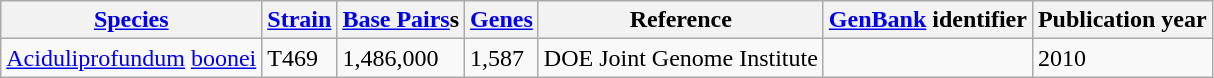<table class="wikitable sortable">
<tr>
<th><a href='#'>Species</a></th>
<th><a href='#'>Strain</a></th>
<th><a href='#'>Base Pairs</a>s</th>
<th><a href='#'>Genes</a></th>
<th>Reference</th>
<th><a href='#'>GenBank</a> identifier</th>
<th>Publication year</th>
</tr>
<tr>
<td><a href='#'>Aciduliprofundum</a> <a href='#'>boonei</a></td>
<td>T469</td>
<td>1,486,000</td>
<td>1,587</td>
<td>DOE Joint Genome Institute</td>
<td></td>
<td>2010</td>
</tr>
</table>
